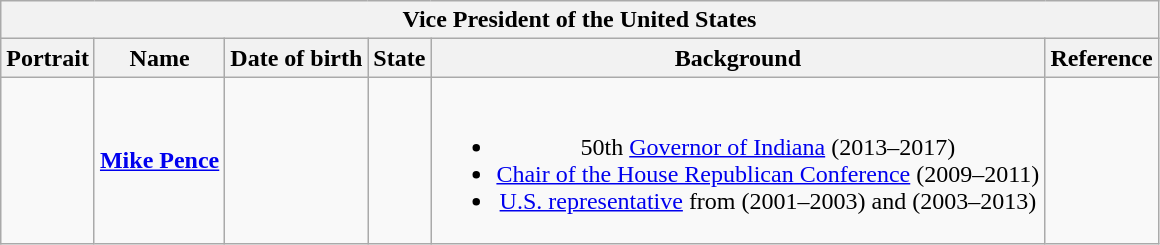<table class="wikitable collapsible" style="text-align:center;">
<tr>
<th colspan="6">Vice President of the United States</th>
</tr>
<tr>
<th>Portrait</th>
<th>Name</th>
<th>Date of birth</th>
<th>State</th>
<th>Background</th>
<th>Reference</th>
</tr>
<tr>
<td></td>
<td><strong><a href='#'>Mike Pence</a></strong></td>
<td></td>
<td></td>
<td><br><ul><li>50th <a href='#'>Governor of Indiana</a> (2013–2017)</li><li><a href='#'>Chair of the House Republican Conference</a> (2009–2011)</li><li><a href='#'>U.S. representative</a> from  (2001–2003) and  (2003–2013)</li></ul></td>
<td></td>
</tr>
</table>
